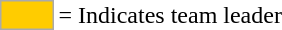<table>
<tr>
<td style="background:#fc0; border:1px solid #aaa; width:2em;"></td>
<td>= Indicates team leader</td>
</tr>
</table>
